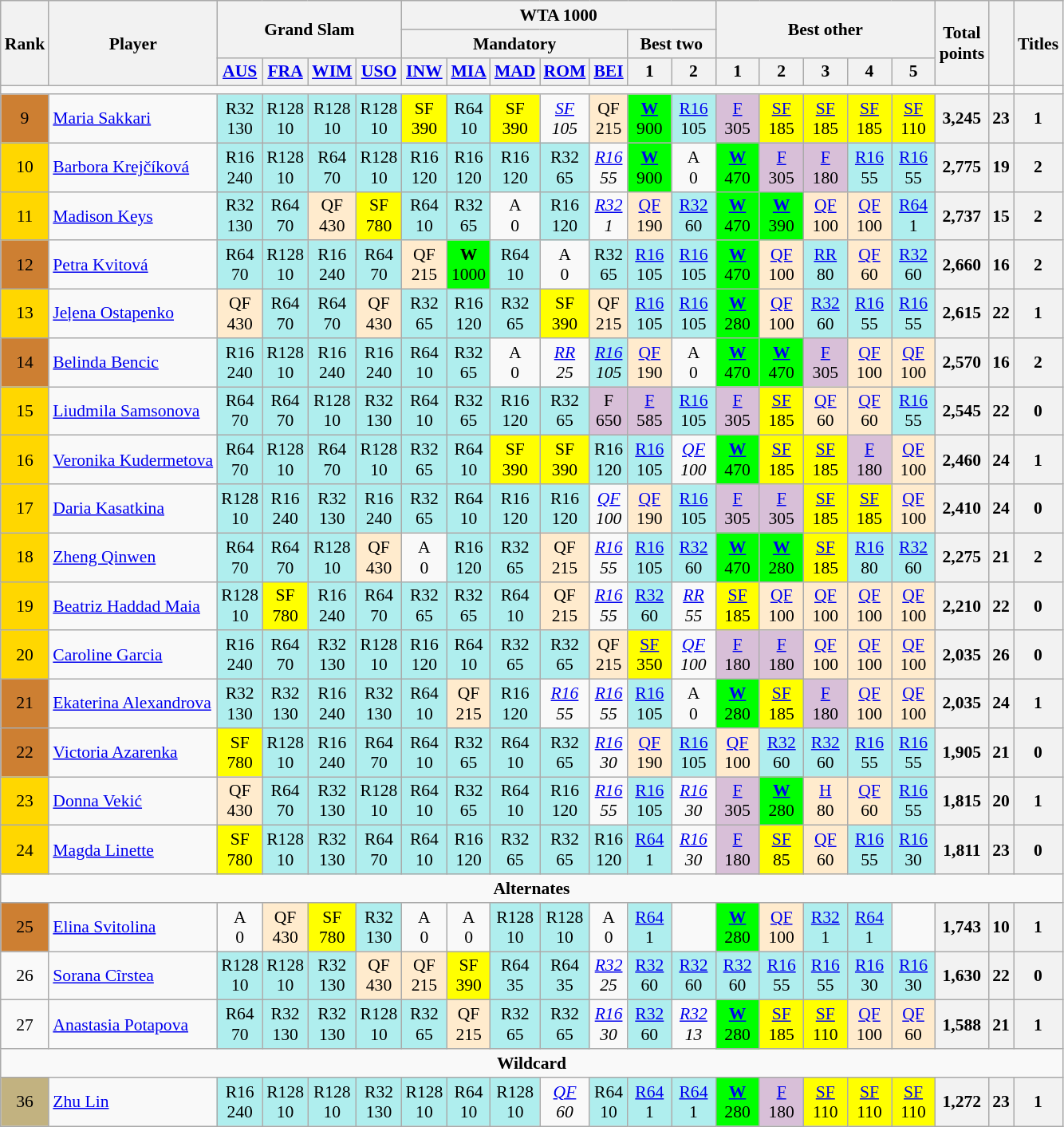<table class="wikitable nowrap" style=font-size:90%;text-align:center>
<tr>
<th rowspan=3>Rank</th>
<th rowspan=3>Player</th>
<th rowspan=2 colspan=4>Grand Slam</th>
<th colspan=7>WTA 1000</th>
<th rowspan=2 colspan=5>Best other</th>
<th rowspan=3>Total<br>points</th>
<th rowspan=3></th>
<th rowspan=3>Titles</th>
</tr>
<tr>
<th colspan=5>Mandatory</th>
<th colspan=2>Best two</th>
</tr>
<tr>
<th><a href='#'>AUS</a></th>
<th><a href='#'>FRA</a></th>
<th><a href='#'>WIM</a></th>
<th><a href='#'>USO</a></th>
<th><a href='#'>INW</a></th>
<th><a href='#'>MIA</a></th>
<th><a href='#'>MAD</a></th>
<th><a href='#'>ROM</a></th>
<th><a href='#'>BEI</a></th>
<th width=30>1</th>
<th width=30>2</th>
<th width=30>1</th>
<th width=30>2</th>
<th width=30>3</th>
<th width=30>4</th>
<th width=30>5</th>
</tr>
<tr>
<td colspan="19"></td>
<td></td>
<td></td>
</tr>
<tr>
<td bgcolor=cd7f32>9</td>
<td align=left> <a href='#'>Maria Sakkari</a></td>
<td bgcolor=afeeee>R32<br>130</td>
<td bgcolor=afeeee>R128<br>10</td>
<td bgcolor=afeeee>R128<br>10</td>
<td bgcolor=afeeee>R128<br>10</td>
<td bgcolor=yellow>SF<br>390</td>
<td bgcolor=afeeee>R64<br>10</td>
<td bgcolor=yellow>SF<br>390</td>
<td><em><a href='#'>SF</a><br>105</em></td>
<td bgcolor=ffebcd>QF<br>215</td>
<td bgcolor=lime><strong><a href='#'>W</a></strong><br>900</td>
<td bgcolor=afeeee><a href='#'>R16</a><br>105</td>
<td bgcolor=thistle><a href='#'>F</a><br>305</td>
<td bgcolor=yellow><a href='#'>SF</a><br>185</td>
<td bgcolor=yellow><a href='#'>SF</a><br>185</td>
<td bgcolor=yellow><a href='#'>SF</a><br>185</td>
<td bgcolor=yellow><a href='#'>SF</a><br>110</td>
<th>3,245</th>
<th>23</th>
<th>1</th>
</tr>
<tr>
<td bgcolor=gold>10</td>
<td align=left> <a href='#'>Barbora Krejčíková</a></td>
<td bgcolor=afeeee>R16<br>240</td>
<td bgcolor=afeeee>R128<br>10</td>
<td bgcolor=afeeee>R64<br>70</td>
<td bgcolor=afeeee>R128<br>10</td>
<td bgcolor=afeeee>R16<br>120</td>
<td bgcolor=afeeee>R16<br>120</td>
<td bgcolor=afeeee>R16<br>120</td>
<td bgcolor=afeeee>R32<br>65</td>
<td><em><a href='#'>R16</a><br>55</em></td>
<td bgcolor=lime><strong><a href='#'>W</a></strong><br>900</td>
<td>A<br>0</td>
<td bgcolor=lime><strong><a href='#'>W</a></strong><br>470</td>
<td bgcolor=thistle><a href='#'>F</a><br>305</td>
<td bgcolor=thistle><a href='#'>F</a><br>180</td>
<td bgcolor=afeeee><a href='#'>R16</a><br>55</td>
<td bgcolor=afeeee><a href='#'>R16</a><br>55</td>
<th>2,775</th>
<th>19</th>
<th>2</th>
</tr>
<tr>
<td bgcolor=gold>11</td>
<td align=left> <a href='#'>Madison Keys</a></td>
<td bgcolor=afeeee>R32<br>130</td>
<td bgcolor=afeeee>R64<br>70</td>
<td bgcolor=ffebcd>QF<br>430</td>
<td bgcolor=yellow>SF<br>780</td>
<td bgcolor=afeeee>R64<br>10</td>
<td bgcolor=afeeee>R32<br>65</td>
<td>A<br>0</td>
<td bgcolor=afeeee>R16<br>120</td>
<td><em><a href='#'>R32</a><br>1</em></td>
<td bgcolor=ffebcd><a href='#'>QF</a><br>190</td>
<td bgcolor=afeeee><a href='#'>R32</a><br>60</td>
<td bgcolor=lime><strong><a href='#'>W</a></strong><br>470</td>
<td bgcolor=lime><strong><a href='#'>W</a></strong><br>390</td>
<td bgcolor=ffebcd><a href='#'>QF</a><br>100</td>
<td bgcolor=ffebcd><a href='#'>QF</a><br>100</td>
<td bgcolor=afeeee><a href='#'>R64</a><br>1</td>
<th>2,737</th>
<th>15</th>
<th>2</th>
</tr>
<tr>
<td bgcolor=cd7f32>12</td>
<td align=left> <a href='#'>Petra Kvitová</a></td>
<td bgcolor=afeeee>R64<br>70</td>
<td bgcolor=afeeee>R128<br>10</td>
<td bgcolor=afeeee>R16<br>240</td>
<td bgcolor=afeeee>R64<br>70</td>
<td bgcolor=ffebcd>QF<br>215</td>
<td bgcolor=lime><strong>W</strong><br>1000</td>
<td bgcolor=afeeee>R64<br>10</td>
<td>A<br>0</td>
<td bgcolor=afeeee>R32<br>65</td>
<td bgcolor=afeeee><a href='#'>R16</a><br>105</td>
<td bgcolor=afeeee><a href='#'>R16</a><br>105</td>
<td bgcolor=lime><strong><a href='#'>W</a></strong><br>470</td>
<td bgcolor=ffebcd><a href='#'>QF</a><br>100</td>
<td bgcolor=afeeee><a href='#'>RR</a><br>80</td>
<td bgcolor=ffebcd><a href='#'>QF</a><br>60</td>
<td bgcolor=afeeee><a href='#'>R32</a><br>60</td>
<th>2,660</th>
<th>16</th>
<th>2</th>
</tr>
<tr>
<td bgcolor=gold>13</td>
<td align=left> <a href='#'>Jeļena Ostapenko</a></td>
<td bgcolor=ffebcd>QF<br>430</td>
<td bgcolor=afeeee>R64<br>70</td>
<td bgcolor=afeeee>R64<br>70</td>
<td bgcolor=ffebcd>QF<br>430</td>
<td bgcolor=afeeee>R32<br>65</td>
<td bgcolor=afeeee>R16<br>120</td>
<td bgcolor=afeeee>R32<br>65</td>
<td bgcolor=yellow>SF<br>390</td>
<td bgcolor=ffebcd>QF<br>215</td>
<td bgcolor=afeeee><a href='#'>R16</a><br>105</td>
<td bgcolor=afeeee><a href='#'>R16</a><br>105</td>
<td bgcolor=lime><strong><a href='#'>W</a></strong><br>280</td>
<td bgcolor=ffebcd><a href='#'>QF</a><br>100</td>
<td bgcolor=afeeee><a href='#'>R32</a><br>60</td>
<td bgcolor=afeeee><a href='#'>R16</a><br>55</td>
<td bgcolor=afeeee><a href='#'>R16</a><br>55</td>
<th>2,615</th>
<th>22</th>
<th>1</th>
</tr>
<tr>
<td bgcolor=cd7f32>14</td>
<td align=left> <a href='#'>Belinda Bencic</a></td>
<td bgcolor=afeeee>R16<br>240</td>
<td bgcolor=afeeee>R128<br>10</td>
<td bgcolor=afeeee>R16<br>240</td>
<td bgcolor=afeeee>R16<br>240</td>
<td bgcolor=afeeee>R64<br>10</td>
<td bgcolor=afeeee>R32<br>65</td>
<td>A<br>0</td>
<td><em><a href='#'>RR</a><br>25</em></td>
<td bgcolor=afeeee><em><a href='#'>R16</a><br>105</em></td>
<td bgcolor=ffebcd><a href='#'>QF</a><br>190</td>
<td>A<br>0</td>
<td bgcolor=lime><strong><a href='#'>W</a></strong><br>470</td>
<td bgcolor=lime><strong><a href='#'>W</a></strong><br>470</td>
<td bgcolor=thistle><a href='#'>F</a><br>305</td>
<td bgcolor=ffebcd><a href='#'>QF</a><br>100</td>
<td bgcolor=ffebcd><a href='#'>QF</a><br>100</td>
<th>2,570</th>
<th>16</th>
<th>2</th>
</tr>
<tr>
<td bgcolor=gold>15</td>
<td align=left> <a href='#'>Liudmila Samsonova</a></td>
<td bgcolor=afeeee>R64<br>70</td>
<td bgcolor=afeeee>R64<br>70</td>
<td bgcolor=afeeee>R128<br>10</td>
<td bgcolor=afeeee>R32<br>130</td>
<td bgcolor=afeeee>R64<br>10</td>
<td bgcolor=afeeee>R32<br>65</td>
<td bgcolor=afeeee>R16<br>120</td>
<td bgcolor=afeeee>R32<br>65</td>
<td bgcolor=thistle>F<br>650</td>
<td bgcolor=thistle><a href='#'>F</a><br>585</td>
<td bgcolor=afeeee><a href='#'>R16</a><br>105</td>
<td bgcolor=thistle><a href='#'>F</a><br>305</td>
<td bgcolor=yellow><a href='#'>SF</a><br>185</td>
<td bgcolor=ffebcd><a href='#'>QF</a><br>60</td>
<td bgcolor=ffebcd><a href='#'>QF</a><br>60</td>
<td bgcolor=afeeee><a href='#'>R16</a><br>55</td>
<th>2,545</th>
<th>22</th>
<th>0</th>
</tr>
<tr>
<td bgcolor=gold>16</td>
<td align=left> <a href='#'>Veronika Kudermetova</a></td>
<td bgcolor=afeeee>R64<br>70</td>
<td bgcolor=afeeee>R128<br>10</td>
<td bgcolor=afeeee>R64<br>70</td>
<td bgcolor=afeeee>R128<br>10</td>
<td bgcolor=afeeee>R32<br>65</td>
<td bgcolor=afeeee>R64<br>10</td>
<td bgcolor=yellow>SF<br>390</td>
<td bgcolor=yellow>SF<br>390</td>
<td bgcolor=afeeee>R16<br>120</td>
<td bgcolor=afeeee><a href='#'>R16</a><br>105</td>
<td><em><a href='#'>QF</a><br>100</em></td>
<td bgcolor=lime><strong><a href='#'>W</a></strong><br>470</td>
<td bgcolor=yellow><a href='#'>SF</a><br>185</td>
<td bgcolor=yellow><a href='#'>SF</a><br>185</td>
<td bgcolor=thistle><a href='#'>F</a><br>180</td>
<td bgcolor=ffebcd><a href='#'>QF</a><br>100</td>
<th>2,460</th>
<th>24</th>
<th>1</th>
</tr>
<tr>
<td bgcolor=gold>17</td>
<td align=left> <a href='#'>Daria Kasatkina</a></td>
<td bgcolor=afeeee>R128<br>10</td>
<td bgcolor=afeeee>R16<br>240</td>
<td bgcolor=afeeee>R32<br>130</td>
<td bgcolor=afeeee>R16<br>240</td>
<td bgcolor=afeeee>R32<br>65</td>
<td bgcolor=afeeee>R64<br>10</td>
<td bgcolor=afeeee>R16<br>120</td>
<td bgcolor=afeeee>R16<br>120</td>
<td><em><a href='#'>QF</a><br>100</em></td>
<td bgcolor=ffebcd><a href='#'>QF</a><br>190</td>
<td bgcolor=afeeee><a href='#'>R16</a><br>105</td>
<td bgcolor=thistle><a href='#'>F</a><br>305</td>
<td bgcolor=thistle><a href='#'>F</a><br>305</td>
<td bgcolor=yellow><a href='#'>SF</a><br>185</td>
<td bgcolor=yellow><a href='#'>SF</a><br>185</td>
<td bgcolor=ffebcd><a href='#'>QF</a><br>100</td>
<th>2,410</th>
<th>24</th>
<th>0</th>
</tr>
<tr>
<td bgcolor=gold>18</td>
<td align=left> <a href='#'>Zheng Qinwen</a></td>
<td bgcolor=afeeee>R64<br>70</td>
<td bgcolor=afeeee>R64<br>70</td>
<td bgcolor=afeeee>R128<br>10</td>
<td bgcolor=ffebcd>QF<br>430</td>
<td>A<br>0</td>
<td bgcolor=afeeee>R16<br>120</td>
<td bgcolor=afeeee>R32<br>65</td>
<td bgcolor=ffebcd>QF<br>215</td>
<td><em><a href='#'>R16</a><br>55</em></td>
<td bgcolor=afeeee><a href='#'>R16</a><br>105</td>
<td bgcolor=afeeee><a href='#'>R32</a><br>60</td>
<td bgcolor=lime><strong><a href='#'>W</a></strong><br>470</td>
<td bgcolor=lime><strong><a href='#'>W</a></strong><br>280</td>
<td bgcolor=yellow><a href='#'>SF</a><br>185</td>
<td bgcolor=afeeee><a href='#'>R16</a><br>80</td>
<td bgcolor=afeeee><a href='#'>R32</a><br>60</td>
<th>2,275</th>
<th>21</th>
<th>2</th>
</tr>
<tr>
<td bgcolor=gold>19</td>
<td align=left> <a href='#'>Beatriz Haddad Maia</a></td>
<td bgcolor=afeeee>R128<br>10</td>
<td bgcolor=yellow>SF<br>780</td>
<td bgcolor=afeeee>R16<br>240</td>
<td bgcolor=afeeee>R64<br>70</td>
<td bgcolor=afeeee>R32<br>65</td>
<td bgcolor=afeeee>R32<br>65</td>
<td bgcolor=afeeee>R64<br>10</td>
<td bgcolor=ffebcd>QF<br>215</td>
<td><em><a href='#'>R16</a><br>55</em></td>
<td bgcolor=afeeee><a href='#'>R32</a><br>60</td>
<td><em><a href='#'>RR</a><br>55</em></td>
<td bgcolor=yellow><a href='#'>SF</a><br>185</td>
<td bgcolor=ffebcd><a href='#'>QF</a><br>100</td>
<td bgcolor=ffebcd><a href='#'>QF</a><br>100</td>
<td bgcolor=ffebcd><a href='#'>QF</a><br>100</td>
<td bgcolor=ffebcd><a href='#'>QF</a><br>100</td>
<th>2,210</th>
<th>22</th>
<th>0</th>
</tr>
<tr>
<td bgcolor=gold>20</td>
<td align=left> <a href='#'>Caroline Garcia</a></td>
<td bgcolor=afeeee>R16<br>240</td>
<td bgcolor=afeeee>R64<br>70</td>
<td bgcolor=afeeee>R32<br>130</td>
<td bgcolor=afeeee>R128<br>10</td>
<td bgcolor=afeeee>R16<br>120</td>
<td bgcolor=afeeee>R64<br>10</td>
<td bgcolor=afeeee>R32<br>65</td>
<td bgcolor=afeeee>R32<br>65</td>
<td bgcolor=ffebcd>QF<br>215</td>
<td bgcolor=yellow><a href='#'>SF</a><br>350</td>
<td><em><a href='#'>QF</a><br>100</em></td>
<td bgcolor=thistle><a href='#'>F</a><br>180</td>
<td bgcolor=thistle><a href='#'>F</a><br>180</td>
<td bgcolor=ffebcd><a href='#'>QF</a><br>100</td>
<td bgcolor=ffebcd><a href='#'>QF</a><br>100</td>
<td bgcolor=ffebcd><a href='#'>QF</a><br>100</td>
<th>2,035</th>
<th>26</th>
<th>0</th>
</tr>
<tr>
<td bgcolor=cd7f32>21</td>
<td align=left> <a href='#'>Ekaterina Alexandrova</a></td>
<td bgcolor=afeeee>R32<br>130</td>
<td bgcolor=afeeee>R32<br>130</td>
<td bgcolor=afeeee>R16<br>240</td>
<td bgcolor=afeeee>R32<br>130</td>
<td bgcolor=afeeee>R64<br>10</td>
<td bgcolor=ffebcd>QF<br>215</td>
<td bgcolor=afeeee>R16<br>120</td>
<td><em><a href='#'>R16</a><br>55</em></td>
<td><em><a href='#'>R16</a><br>55</em></td>
<td bgcolor=afeeee><a href='#'>R16</a><br>105</td>
<td>A<br>0</td>
<td bgcolor=lime><strong><a href='#'>W</a></strong><br>280</td>
<td bgcolor=yellow><a href='#'>SF</a><br>185</td>
<td bgcolor=thistle><a href='#'>F</a><br>180</td>
<td bgcolor=ffebcd><a href='#'>QF</a><br>100</td>
<td bgcolor=ffebcd><a href='#'>QF</a><br>100</td>
<th>2,035</th>
<th>24</th>
<th>1</th>
</tr>
<tr>
<td bgcolor=cd7f32>22</td>
<td align=left> <a href='#'>Victoria Azarenka</a></td>
<td bgcolor=yellow>SF<br>780</td>
<td bgcolor=afeeee>R128<br>10</td>
<td bgcolor=afeeee>R16<br>240</td>
<td bgcolor=afeeee>R64<br>70</td>
<td bgcolor=afeeee>R64<br>10</td>
<td bgcolor=afeeee>R32<br>65</td>
<td bgcolor=afeeee>R64<br>10</td>
<td bgcolor=afeeee>R32<br>65</td>
<td><em><a href='#'>R16</a><br>30</em></td>
<td bgcolor=ffebcd><a href='#'>QF</a><br>190</td>
<td bgcolor=afeeee><a href='#'>R16</a><br>105</td>
<td bgcolor=ffebcd><a href='#'>QF</a><br>100</td>
<td bgcolor=afeeee><a href='#'>R32</a><br>60</td>
<td bgcolor=afeeee><a href='#'>R32</a><br>60</td>
<td bgcolor=afeeee><a href='#'>R16</a><br>55</td>
<td bgcolor=afeeee><a href='#'>R16</a><br>55</td>
<th>1,905</th>
<th>21</th>
<th>0</th>
</tr>
<tr>
<td bgcolor=gold>23</td>
<td align=left> <a href='#'>Donna Vekić</a></td>
<td bgcolor=ffebcd>QF<br>430</td>
<td bgcolor=afeeee>R64<br>70</td>
<td bgcolor=afeeee>R32<br>130</td>
<td bgcolor=afeeee>R128<br>10</td>
<td bgcolor=afeeee>R64<br>10</td>
<td bgcolor=afeeee>R32<br>65</td>
<td bgcolor=afeeee>R64<br>10</td>
<td bgcolor=afeeee>R16<br>120</td>
<td><em><a href='#'>R16</a><br>55</em></td>
<td bgcolor=afeeee><a href='#'>R16</a><br>105</td>
<td><em><a href='#'>R16</a><br>30</em></td>
<td bgcolor=thistle><a href='#'>F</a><br>305</td>
<td bgcolor=lime><strong><a href='#'>W</a></strong><br>280</td>
<td bgcolor=ffebcd><a href='#'>H</a><br>80</td>
<td bgcolor=ffebcd><a href='#'>QF</a><br>60</td>
<td bgcolor=afeeee><a href='#'>R16</a><br>55</td>
<th>1,815</th>
<th>20</th>
<th>1</th>
</tr>
<tr>
<td bgcolor=gold>24</td>
<td align=left> <a href='#'>Magda Linette</a></td>
<td bgcolor=yellow>SF<br>780</td>
<td bgcolor=afeeee>R128<br>10</td>
<td bgcolor=afeeee>R32<br>130</td>
<td bgcolor=afeeee>R64<br>70</td>
<td bgcolor=afeeee>R64<br>10</td>
<td bgcolor=afeeee>R16<br>120</td>
<td bgcolor=afeeee>R32<br>65</td>
<td bgcolor=afeeee>R32<br>65</td>
<td bgcolor=afeeee>R16<br>120</td>
<td bgcolor=afeeee><a href='#'>R64</a><br>1</td>
<td><em><a href='#'>R16</a><br>30</em></td>
<td bgcolor=thistle><a href='#'>F</a><br>180</td>
<td bgcolor=yellow><a href='#'>SF</a><br>85</td>
<td bgcolor=ffebcd><a href='#'>QF</a><br>60</td>
<td bgcolor=afeeee><a href='#'>R16</a><br>55</td>
<td bgcolor=afeeee><a href='#'>R16</a><br>30</td>
<th>1,811</th>
<th>23</th>
<th>0</th>
</tr>
<tr>
<td colspan="21"><strong>Alternates</strong></td>
</tr>
<tr>
<td bgcolor=cd7f32>25</td>
<td align=left> <a href='#'>Elina Svitolina</a></td>
<td>A<br>0</td>
<td bgcolor=ffebcd>QF<br>430</td>
<td bgcolor=yellow>SF<br>780</td>
<td bgcolor=afeeee>R32<br>130</td>
<td>A<br>0</td>
<td>A<br>0</td>
<td bgcolor=afeeee>R128<br>10</td>
<td bgcolor=afeeee>R128<br>10</td>
<td>A<br>0</td>
<td bgcolor=afeeee><a href='#'>R64</a><br>1</td>
<td></td>
<td bgcolor=lime><strong><a href='#'>W</a></strong><br>280</td>
<td bgcolor=ffebcd><a href='#'>QF</a><br>100</td>
<td bgcolor=afeeee><a href='#'>R32</a><br>1</td>
<td bgcolor=afeeee><a href='#'>R64</a><br>1</td>
<td></td>
<th>1,743</th>
<th>10</th>
<th>1</th>
</tr>
<tr>
<td>26</td>
<td align=left> <a href='#'>Sorana Cîrstea</a></td>
<td bgcolor=afeeee>R128<br>10</td>
<td bgcolor=afeeee>R128<br>10</td>
<td bgcolor=afeeee>R32<br>130</td>
<td bgcolor=ffebcd>QF<br>430</td>
<td bgcolor=ffebcd>QF<br>215</td>
<td bgcolor=yellow>SF<br>390</td>
<td bgcolor=afeeee>R64<br>35</td>
<td bgcolor=afeeee>R64<br>35</td>
<td><em><a href='#'>R32</a><br>25</em></td>
<td bgcolor=afeeee><a href='#'>R32</a><br>60</td>
<td bgcolor=afeeee><a href='#'>R32</a><br>60</td>
<td bgcolor=afeeee><a href='#'>R32</a><br>60</td>
<td bgcolor=afeeee><a href='#'>R16</a><br>55</td>
<td bgcolor=afeeee><a href='#'>R16</a><br>55</td>
<td bgcolor=afeeee><a href='#'>R16</a><br>30</td>
<td bgcolor=afeeee><a href='#'>R16</a><br>30</td>
<th>1,630</th>
<th>22</th>
<th>0</th>
</tr>
<tr>
<td>27</td>
<td align=left> <a href='#'>Anastasia Potapova</a></td>
<td bgcolor=afeeee>R64<br>70</td>
<td bgcolor=afeeee>R32<br>130</td>
<td bgcolor=afeeee>R32<br>130</td>
<td bgcolor=afeeee>R128<br>10</td>
<td bgcolor=afeeee>R32<br>65</td>
<td bgcolor=ffebcd>QF<br>215</td>
<td bgcolor=afeeee>R32<br>65</td>
<td bgcolor=afeeee>R32<br>65</td>
<td><em><a href='#'>R16</a><br>30</em></td>
<td bgcolor=afeeee><a href='#'>R32</a><br>60</td>
<td><em><a href='#'>R32</a><br>13</em></td>
<td bgcolor=lime><strong><a href='#'>W</a></strong><br>280</td>
<td bgcolor=yellow><a href='#'>SF</a><br>185</td>
<td bgcolor=yellow><a href='#'>SF</a><br>110</td>
<td bgcolor=ffebcd><a href='#'>QF</a><br>100</td>
<td bgcolor=ffebcd><a href='#'>QF</a><br>60</td>
<th>1,588</th>
<th>21</th>
<th>1</th>
</tr>
<tr>
<td colspan="21"><strong>Wildcard</strong></td>
</tr>
<tr>
<td bgcolor=c2b280>36</td>
<td align=left> <a href='#'>Zhu Lin</a></td>
<td bgcolor=afeeee>R16<br>240</td>
<td bgcolor=afeeee>R128<br>10</td>
<td bgcolor=afeeee>R128<br>10</td>
<td bgcolor=afeeee>R32<br>130</td>
<td bgcolor=afeeee>R128<br>10</td>
<td bgcolor=afeeee>R64<br>10</td>
<td bgcolor=afeeee>R128<br>10</td>
<td><em><a href='#'>QF</a><br>60</em></td>
<td bgcolor=afeeee>R64<br>10</td>
<td bgcolor=afeeee><a href='#'>R64</a><br>1</td>
<td bgcolor=afeeee><a href='#'>R64</a><br>1</td>
<td bgcolor=lime><strong><a href='#'>W</a></strong><br>280</td>
<td bgcolor=thistle><a href='#'>F</a><br>180</td>
<td bgcolor=yellow><a href='#'>SF</a><br>110</td>
<td bgcolor=yellow><a href='#'>SF</a><br>110</td>
<td bgcolor=yellow><a href='#'>SF</a><br>110</td>
<th>1,272</th>
<th>23</th>
<th>1</th>
</tr>
</table>
